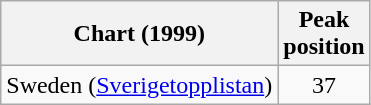<table class="wikitable">
<tr>
<th>Chart (1999)</th>
<th>Peak<br>position</th>
</tr>
<tr>
<td>Sweden (<a href='#'>Sverigetopplistan</a>)</td>
<td align="center">37</td>
</tr>
</table>
